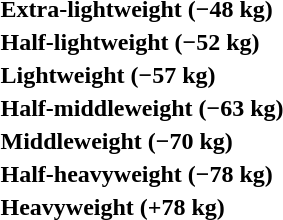<table>
<tr>
<th rowspan=2 style="text-align:left;">Extra-lightweight (−48 kg)</th>
<td rowspan=2></td>
<td rowspan=2></td>
<td></td>
</tr>
<tr>
<td></td>
</tr>
<tr>
<th rowspan=2 style="text-align:left;">Half-lightweight (−52 kg)</th>
<td rowspan=2></td>
<td rowspan=2></td>
<td></td>
</tr>
<tr>
<td></td>
</tr>
<tr>
<th rowspan=2 style="text-align:left;">Lightweight (−57 kg)</th>
<td rowspan=2></td>
<td rowspan=2></td>
<td></td>
</tr>
<tr>
<td></td>
</tr>
<tr>
<th rowspan=2 style="text-align:left;">Half-middleweight (−63 kg)</th>
<td rowspan=2></td>
<td rowspan=2></td>
<td></td>
</tr>
<tr>
<td></td>
</tr>
<tr>
<th rowspan=2 style="text-align:left;">Middleweight (−70 kg)</th>
<td rowspan=2></td>
<td rowspan=2></td>
<td></td>
</tr>
<tr>
<td></td>
</tr>
<tr>
<th rowspan=2 style="text-align:left;">Half-heavyweight (−78 kg)</th>
<td rowspan=2></td>
<td rowspan=2></td>
<td></td>
</tr>
<tr>
<td></td>
</tr>
<tr>
<th rowspan=2 style="text-align:left;">Heavyweight (+78 kg)</th>
<td rowspan=2></td>
<td rowspan=2></td>
<td></td>
</tr>
<tr>
<td></td>
</tr>
</table>
